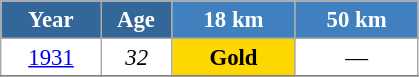<table class="wikitable" style="font-size:95%; text-align:center; border:grey solid 1px; border-collapse:collapse; background:#ffffff;">
<tr>
<th style="background-color:#369; color:white; width:60px;"> Year </th>
<th style="background-color:#369; color:white; width:40px;"> Age </th>
<th style="background-color:#4180be; color:white; width:75px;"> 18 km </th>
<th style="background-color:#4180be; color:white; width:75px;"> 50 km </th>
</tr>
<tr>
<td><a href='#'>1931</a></td>
<td><em>32</em></td>
<td style="background:gold;"><strong>Gold</strong></td>
<td>—</td>
</tr>
<tr>
</tr>
</table>
